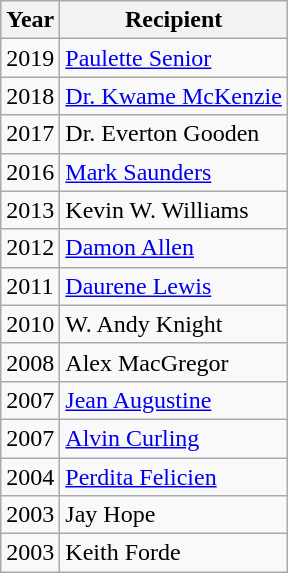<table class="wikitable sortable">
<tr>
<th>Year</th>
<th>Recipient</th>
</tr>
<tr>
<td>2019</td>
<td><a href='#'>Paulette Senior</a></td>
</tr>
<tr>
<td>2018</td>
<td><a href='#'>Dr. Kwame McKenzie</a></td>
</tr>
<tr>
<td>2017</td>
<td>Dr. Everton Gooden</td>
</tr>
<tr>
<td>2016</td>
<td><a href='#'>Mark Saunders</a></td>
</tr>
<tr>
<td>2013</td>
<td>Kevin W. Williams</td>
</tr>
<tr>
<td>2012</td>
<td><a href='#'>Damon Allen</a></td>
</tr>
<tr>
<td>2011</td>
<td><a href='#'>Daurene Lewis</a></td>
</tr>
<tr>
<td>2010</td>
<td>W. Andy Knight</td>
</tr>
<tr>
<td>2008</td>
<td>Alex MacGregor</td>
</tr>
<tr>
<td>2007</td>
<td><a href='#'>Jean Augustine</a></td>
</tr>
<tr>
<td>2007</td>
<td><a href='#'>Alvin Curling</a></td>
</tr>
<tr>
<td>2004</td>
<td><a href='#'>Perdita Felicien</a></td>
</tr>
<tr>
<td>2003</td>
<td>Jay Hope</td>
</tr>
<tr>
<td>2003</td>
<td>Keith Forde</td>
</tr>
</table>
